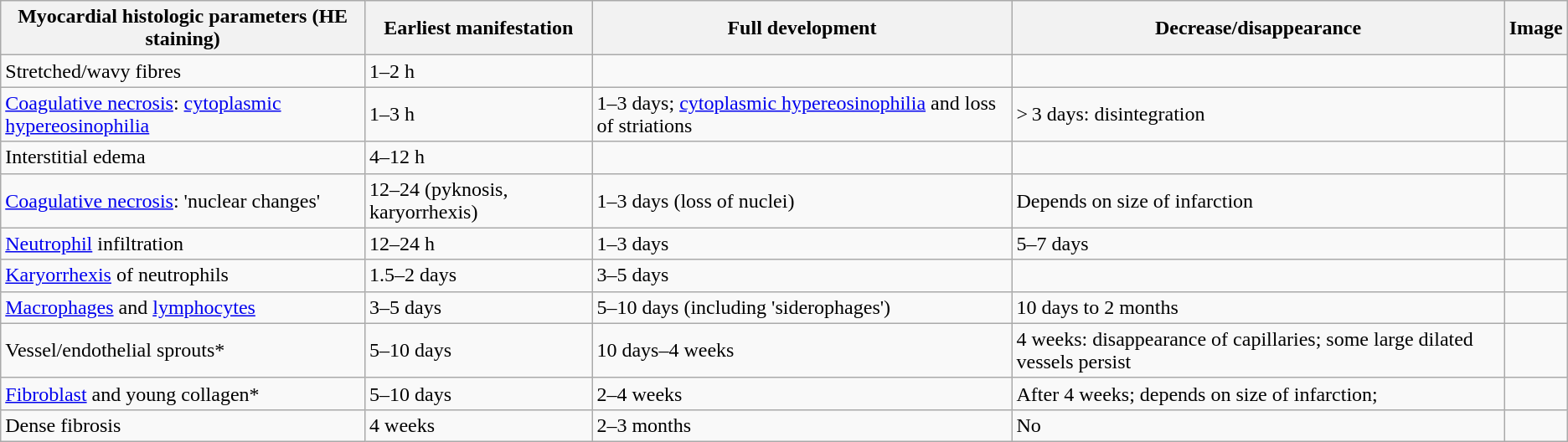<table class="wikitable">
<tr>
<th>Myocardial histologic parameters (HE staining)</th>
<th>Earliest manifestation</th>
<th>Full development</th>
<th>Decrease/disappearance</th>
<th>Image</th>
</tr>
<tr>
<td>Stretched/wavy fibres</td>
<td>1–2 h</td>
<td></td>
<td></td>
<td></td>
</tr>
<tr>
<td><a href='#'>Coagulative necrosis</a>: <a href='#'>cytoplasmic hypereosinophilia</a></td>
<td>1–3 h</td>
<td>1–3 days; <a href='#'>cytoplasmic hypereosinophilia</a> and loss of striations</td>
<td>> 3 days: disintegration</td>
<td></td>
</tr>
<tr>
<td>Interstitial edema</td>
<td>4–12 h</td>
<td></td>
<td></td>
<td></td>
</tr>
<tr>
<td><a href='#'>Coagulative necrosis</a>: 'nuclear changes'</td>
<td>12–24 (pyknosis, karyorrhexis)</td>
<td>1–3 days (loss of nuclei)</td>
<td>Depends on size of infarction</td>
<td></td>
</tr>
<tr>
<td><a href='#'>Neutrophil</a> infiltration</td>
<td>12–24 h</td>
<td>1–3 days</td>
<td>5–7 days</td>
<td></td>
</tr>
<tr>
<td><a href='#'>Karyorrhexis</a> of neutrophils</td>
<td>1.5–2 days</td>
<td>3–5 days</td>
<td></td>
<td></td>
</tr>
<tr>
<td><a href='#'>Macrophages</a> and <a href='#'>lymphocytes</a></td>
<td>3–5 days</td>
<td>5–10 days (including 'siderophages')</td>
<td>10 days to 2 months</td>
<td></td>
</tr>
<tr>
<td>Vessel/endothelial sprouts*</td>
<td>5–10 days</td>
<td>10 days–4 weeks</td>
<td>4 weeks: disappearance of capillaries; some large dilated vessels persist</td>
<td></td>
</tr>
<tr>
<td><a href='#'>Fibroblast</a> and young collagen*</td>
<td>5–10 days</td>
<td>2–4 weeks</td>
<td>After 4 weeks; depends on size of infarction;</td>
<td></td>
</tr>
<tr>
<td>Dense fibrosis</td>
<td>4 weeks</td>
<td>2–3 months</td>
<td>No</td>
<td></td>
</tr>
</table>
